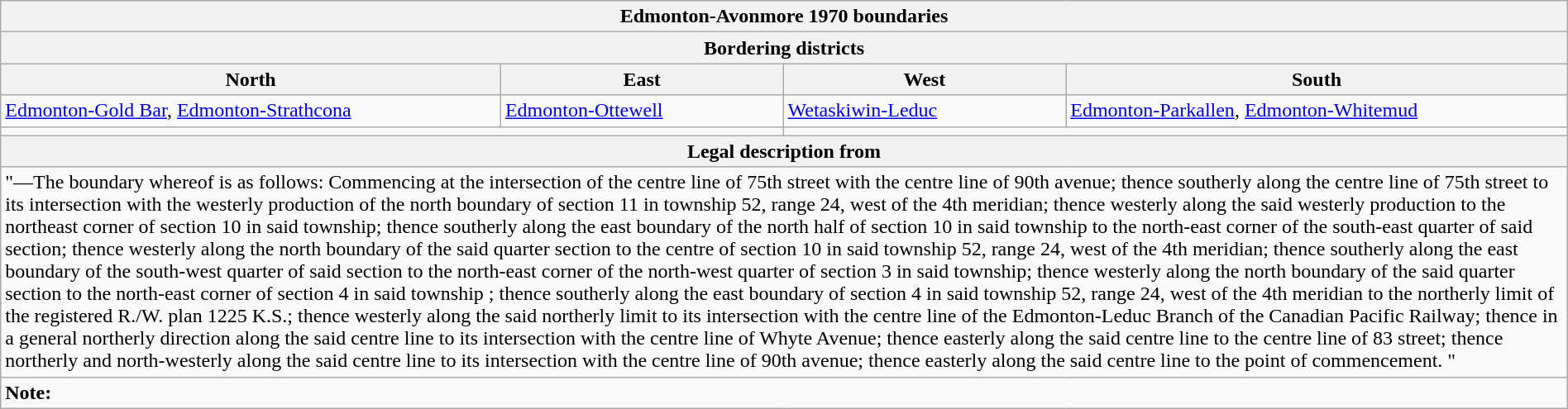<table class="wikitable collapsible collapsed" style="width:100%;">
<tr>
<th colspan=4>Edmonton-Avonmore 1970 boundaries</th>
</tr>
<tr>
<th colspan=4>Bordering districts</th>
</tr>
<tr>
<th>North</th>
<th>East</th>
<th>West</th>
<th>South</th>
</tr>
<tr>
<td><a href='#'>Edmonton-Gold Bar</a>, <a href='#'>Edmonton-Strathcona</a></td>
<td><a href='#'>Edmonton-Ottewell</a></td>
<td><a href='#'>Wetaskiwin-Leduc</a></td>
<td><a href='#'>Edmonton-Parkallen</a>, <a href='#'>Edmonton-Whitemud</a></td>
</tr>
<tr>
<td colspan=2 align=center></td>
<td colspan=2 align=center></td>
</tr>
<tr>
<th colspan=4>Legal description from </th>
</tr>
<tr>
<td colspan=4>"—The boundary whereof is as follows: Commencing at the intersection of the centre line of 75th street with the centre line of 90th avenue; thence southerly along the centre line of 75th street to its intersection with the westerly production of the north boundary of section 11 in township 52, range 24, west of the 4th meridian; thence westerly along the said westerly production to the northeast corner of section 10 in said township; thence southerly along the east boundary of the north half of section 10 in said township to the north-east corner of the south-east quarter of said section; thence westerly along the north boundary of the said quarter section to the centre of section 10 in said township 52, range 24, west of the 4th meridian; thence southerly along the east boundary of the south-west quarter of said section to the north-east corner of the north-west quarter of section 3 in said township; thence westerly along the north boundary of the said quarter section to the north-east corner of section 4 in said township ; thence southerly along the east boundary of section 4 in said township 52, range 24, west of the 4th meridian to the northerly limit of the registered R./W. plan 1225 K.S.; thence westerly along the said northerly limit to its intersection with the centre line of the Edmonton-Leduc Branch of the Canadian Pacific Railway; thence in a general northerly direction along the said centre line to its intersection with the centre line of Whyte Avenue; thence easterly along the said centre line to the centre line of 83 street; thence northerly and north-westerly along the said centre line to its intersection with the centre line of 90th avenue; thence easterly along the said centre line to the point of commencement. "</td>
</tr>
<tr>
<td colspan=4><strong>Note:</strong></td>
</tr>
</table>
